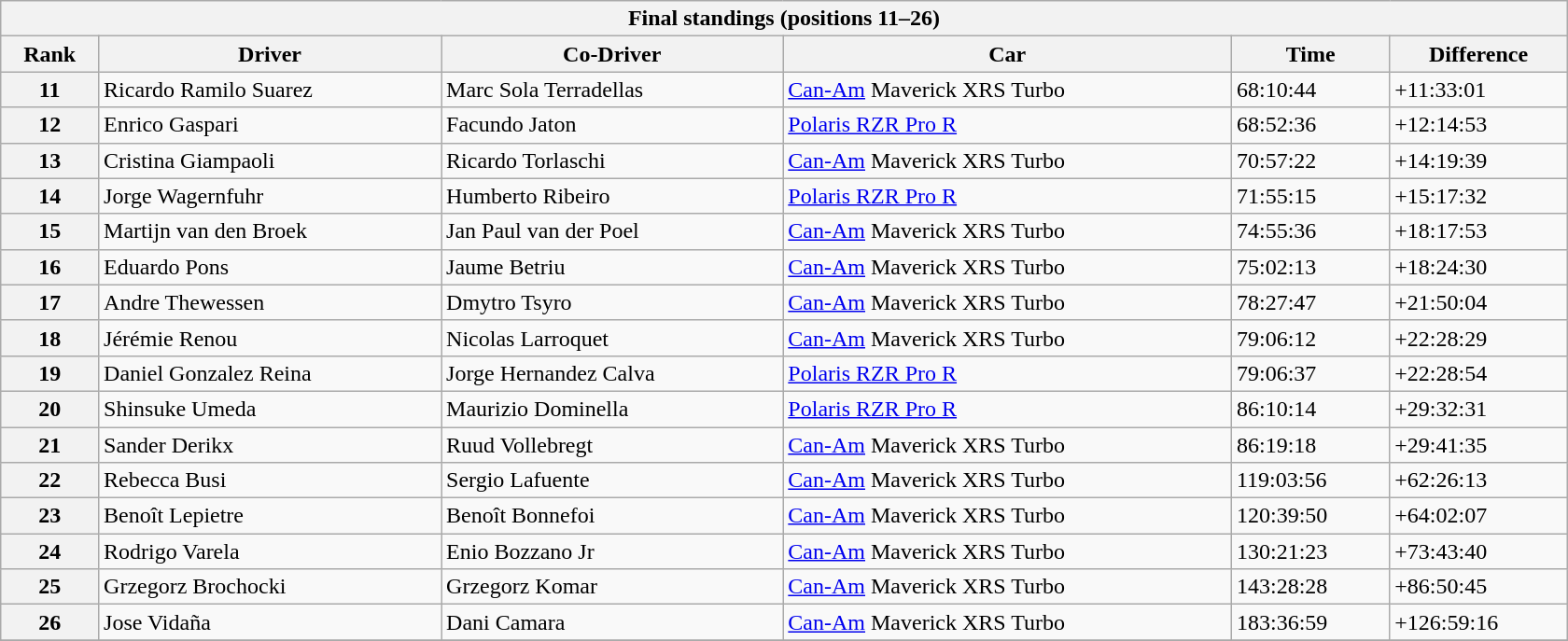<table class="collapsible collapsed wikitable" style="width:70em;margin-top:-1px;">
<tr>
<th colspan="6">Final standings (positions 11–26)</th>
</tr>
<tr>
<th>Rank</th>
<th>Driver</th>
<th>Co-Driver</th>
<th>Car</th>
<th>Time</th>
<th>Difference</th>
</tr>
<tr>
<th>11</th>
<td> Ricardo Ramilo Suarez</td>
<td> Marc Sola Terradellas</td>
<td><a href='#'>Can-Am</a> Maverick XRS Turbo</td>
<td>68:10:44</td>
<td>+11:33:01</td>
</tr>
<tr>
<th>12</th>
<td> Enrico Gaspari</td>
<td> Facundo Jaton</td>
<td><a href='#'>Polaris RZR Pro R</a></td>
<td>68:52:36</td>
<td>+12:14:53</td>
</tr>
<tr>
<th>13</th>
<td> Cristina Giampaoli</td>
<td> Ricardo Torlaschi</td>
<td><a href='#'>Can-Am</a> Maverick XRS Turbo</td>
<td>70:57:22</td>
<td>+14:19:39</td>
</tr>
<tr>
<th>14</th>
<td> Jorge Wagernfuhr</td>
<td> Humberto Ribeiro</td>
<td><a href='#'>Polaris RZR Pro R</a></td>
<td>71:55:15</td>
<td>+15:17:32</td>
</tr>
<tr>
<th>15</th>
<td> Martijn van den Broek</td>
<td> Jan Paul van der Poel</td>
<td><a href='#'>Can-Am</a> Maverick XRS Turbo</td>
<td>74:55:36</td>
<td>+18:17:53</td>
</tr>
<tr>
<th>16</th>
<td> Eduardo Pons</td>
<td> Jaume Betriu</td>
<td><a href='#'>Can-Am</a> Maverick XRS Turbo</td>
<td>75:02:13</td>
<td>+18:24:30</td>
</tr>
<tr>
<th>17</th>
<td> Andre Thewessen</td>
<td> Dmytro Tsyro</td>
<td><a href='#'>Can-Am</a> Maverick XRS Turbo</td>
<td>78:27:47</td>
<td>+21:50:04</td>
</tr>
<tr>
<th>18</th>
<td> Jérémie Renou</td>
<td> Nicolas Larroquet</td>
<td><a href='#'>Can-Am</a> Maverick XRS Turbo</td>
<td>79:06:12</td>
<td>+22:28:29</td>
</tr>
<tr>
<th>19</th>
<td> Daniel Gonzalez Reina</td>
<td> Jorge Hernandez Calva</td>
<td><a href='#'>Polaris RZR Pro R</a></td>
<td>79:06:37</td>
<td>+22:28:54</td>
</tr>
<tr>
<th>20</th>
<td> Shinsuke Umeda</td>
<td> Maurizio Dominella</td>
<td><a href='#'>Polaris RZR Pro R</a></td>
<td>86:10:14</td>
<td>+29:32:31</td>
</tr>
<tr>
<th>21</th>
<td> Sander Derikx</td>
<td> Ruud Vollebregt</td>
<td><a href='#'>Can-Am</a> Maverick XRS Turbo</td>
<td>86:19:18</td>
<td>+29:41:35</td>
</tr>
<tr>
<th>22</th>
<td> Rebecca Busi</td>
<td> Sergio Lafuente</td>
<td><a href='#'>Can-Am</a> Maverick XRS Turbo</td>
<td>119:03:56</td>
<td>+62:26:13</td>
</tr>
<tr>
<th>23</th>
<td> Benoît Lepietre</td>
<td> Benoît Bonnefoi</td>
<td><a href='#'>Can-Am</a> Maverick XRS Turbo</td>
<td>120:39:50</td>
<td>+64:02:07</td>
</tr>
<tr>
<th>24</th>
<td> Rodrigo Varela</td>
<td> Enio Bozzano Jr</td>
<td><a href='#'>Can-Am</a> Maverick XRS Turbo</td>
<td>130:21:23</td>
<td>+73:43:40</td>
</tr>
<tr>
<th>25</th>
<td> Grzegorz Brochocki</td>
<td> Grzegorz Komar</td>
<td><a href='#'>Can-Am</a> Maverick XRS Turbo</td>
<td>143:28:28</td>
<td>+86:50:45</td>
</tr>
<tr>
<th>26</th>
<td> Jose Vidaña</td>
<td> Dani Camara</td>
<td><a href='#'>Can-Am</a> Maverick XRS Turbo</td>
<td>183:36:59</td>
<td>+126:59:16</td>
</tr>
<tr>
</tr>
</table>
